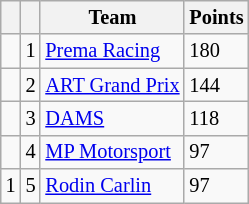<table class="wikitable" style="font-size: 85%;">
<tr>
<th></th>
<th></th>
<th>Team</th>
<th>Points</th>
</tr>
<tr>
<td align="left"></td>
<td align="center">1</td>
<td> <a href='#'>Prema Racing</a></td>
<td>180</td>
</tr>
<tr>
<td align="left"></td>
<td align="center">2</td>
<td> <a href='#'>ART Grand Prix</a></td>
<td>144</td>
</tr>
<tr>
<td align="left"></td>
<td align="center">3</td>
<td> <a href='#'>DAMS</a></td>
<td>118</td>
</tr>
<tr>
<td align="left"></td>
<td align="center">4</td>
<td> <a href='#'>MP Motorsport</a></td>
<td>97</td>
</tr>
<tr>
<td align="left"> 1</td>
<td align="center">5</td>
<td> <a href='#'>Rodin Carlin</a></td>
<td>97</td>
</tr>
</table>
